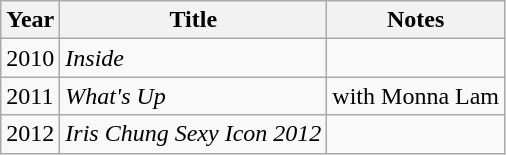<table class="wikitable sortable">
<tr>
<th>Year</th>
<th class="unsortable">Title</th>
<th class="unsortable">Notes</th>
</tr>
<tr>
<td>2010</td>
<td><em>Inside</em></td>
<td></td>
</tr>
<tr>
<td>2011</td>
<td><em>What's Up</em></td>
<td>with Monna Lam</td>
</tr>
<tr>
<td>2012</td>
<td><em>Iris Chung Sexy Icon 2012</em></td>
<td></td>
</tr>
</table>
